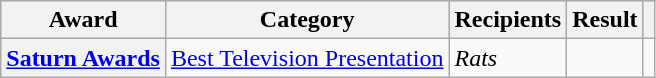<table class="wikitable sortable plainrowheaders">
<tr style="background:#ccc; text-align:center;">
<th scope="col">Award</th>
<th scope="col">Category</th>
<th scope="col">Recipients</th>
<th scope="col">Result</th>
<th scope="col" class="unsortable"></th>
</tr>
<tr>
<th scope="row"><a href='#'>Saturn Awards</a></th>
<td><a href='#'>Best Television Presentation</a></td>
<td><em>Rats</em></td>
<td></td>
<td style="text-align:center;"></td>
</tr>
</table>
